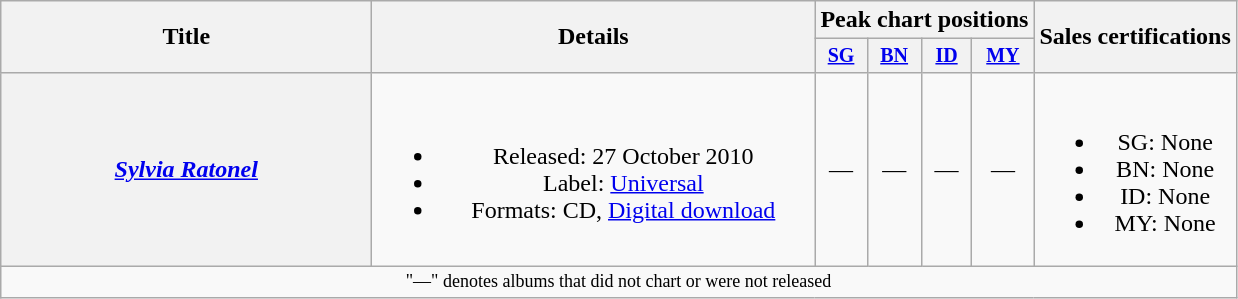<table class="wikitable plainrowheaders" style="text-align:center;">
<tr>
<th rowspan="2" style="width:15em;">Title</th>
<th rowspan="2" style="width:18em;">Details</th>
<th colspan="4">Peak chart positions</th>
<th rowspan="2">Sales certifications</th>
</tr>
<tr style="font-size:smaller;">
<th><a href='#'>SG</a></th>
<th><a href='#'>BN</a></th>
<th><a href='#'>ID</a></th>
<th><a href='#'>MY</a></th>
</tr>
<tr>
<th scope="row"><strong><em><a href='#'>Sylvia Ratonel</a></em></strong></th>
<td><br><ul><li>Released: 27 October 2010</li><li>Label: <a href='#'>Universal</a></li><li>Formats: CD, <a href='#'>Digital download</a></li></ul></td>
<td>—</td>
<td>—</td>
<td>—</td>
<td>—</td>
<td><br><ul><li>SG: None</li><li>BN: None</li><li>ID: None</li><li>MY: None</li></ul></td>
</tr>
<tr>
<td colspan="14" style="font-size:9pt">"—" denotes albums that did not chart or were not released</td>
</tr>
</table>
